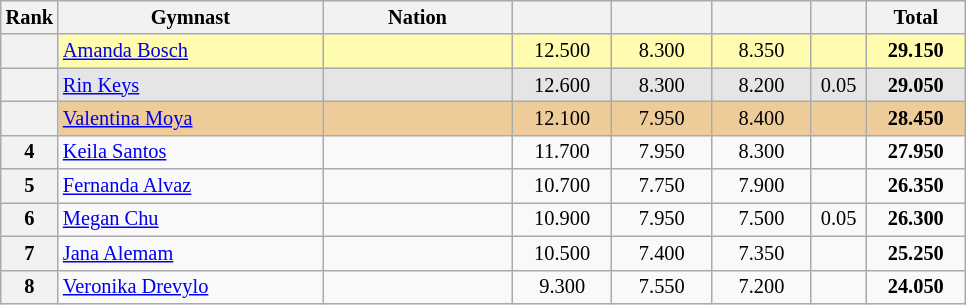<table class="wikitable sortable" style="text-align:center; font-size:85%">
<tr>
<th scope="col" style="width:20px;">Rank</th>
<th scope="col" style="width:170px;">Gymnast</th>
<th scope="col" style="width:120px;">Nation</th>
<th scope="col" style="width:60px;"></th>
<th scope="col" style="width:60px;"></th>
<th scope="col" style="width:60px;"></th>
<th scope="col" style="width:30px;"></th>
<th scope="col" style="width:60px;">Total</th>
</tr>
<tr bgcolor="fffcaf">
<th scope="row"></th>
<td align="left"><a href='#'>Amanda Bosch</a></td>
<td style="text-align:left;"></td>
<td>12.500</td>
<td>8.300</td>
<td>8.350</td>
<td></td>
<td><strong>29.150</strong></td>
</tr>
<tr bgcolor="e5e5e5">
<th scope="row"></th>
<td align="left"><a href='#'>Rin Keys</a></td>
<td style="text-align:left;"></td>
<td>12.600</td>
<td>8.300</td>
<td>8.200</td>
<td>0.05</td>
<td><strong>29.050</strong></td>
</tr>
<tr bgcolor="eecc99">
<th scope="row"></th>
<td align="left"><a href='#'>Valentina Moya</a></td>
<td style="text-align:left;"></td>
<td>12.100</td>
<td>7.950</td>
<td>8.400</td>
<td></td>
<td><strong>28.450</strong></td>
</tr>
<tr>
<th scope="row">4</th>
<td align="left"><a href='#'>Keila Santos</a></td>
<td style="text-align:left;"></td>
<td>11.700</td>
<td>7.950</td>
<td>8.300</td>
<td></td>
<td><strong>27.950</strong></td>
</tr>
<tr>
<th scope="row">5</th>
<td align="left"><a href='#'>Fernanda Alvaz</a></td>
<td style="text-align:left;"></td>
<td>10.700</td>
<td>7.750</td>
<td>7.900</td>
<td></td>
<td><strong>26.350</strong></td>
</tr>
<tr>
<th scope="row">6</th>
<td align="left"><a href='#'>Megan Chu</a></td>
<td style="text-align:left;"></td>
<td>10.900</td>
<td>7.950</td>
<td>7.500</td>
<td>0.05</td>
<td><strong>26.300</strong></td>
</tr>
<tr>
<th scope="row">7</th>
<td align="left"><a href='#'>Jana Alemam</a></td>
<td style="text-align:left;"></td>
<td>10.500</td>
<td>7.400</td>
<td>7.350</td>
<td></td>
<td><strong>25.250</strong></td>
</tr>
<tr>
<th scope="row">8</th>
<td align="left"><a href='#'>Veronika Drevylo</a></td>
<td style="text-align:left;"></td>
<td>9.300</td>
<td>7.550</td>
<td>7.200</td>
<td></td>
<td><strong>24.050</strong></td>
</tr>
</table>
